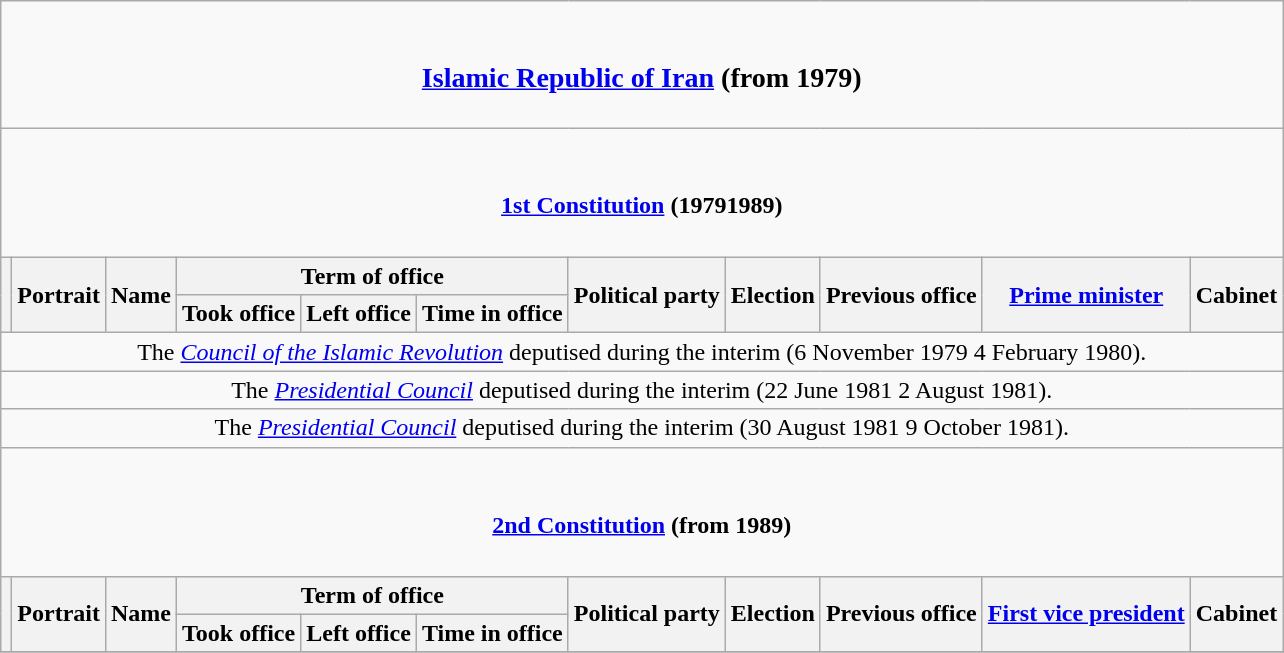<table class="wikitable" style="text-align:center">
<tr>
<td colspan=11><br><h3><a href='#'>Islamic Republic of Iran</a> (from 1979)</h3></td>
</tr>
<tr>
<td colspan=11><br><h4><a href='#'>1st Constitution</a> (19791989)</h4></td>
</tr>
<tr>
<th rowspan=2></th>
<th rowspan=2>Portrait</th>
<th rowspan=2>Name<br></th>
<th colspan=3>Term of office</th>
<th rowspan=2>Political party</th>
<th rowspan=2>Election</th>
<th rowspan=2>Previous office</th>
<th rowspan=2><a href='#'>Prime minister</a></th>
<th rowspan=2>Cabinet</th>
</tr>
<tr>
<th>Took office</th>
<th>Left office</th>
<th>Time in office</th>
</tr>
<tr>
<td colspan=11>The <em><a href='#'>Council of the Islamic Revolution</a></em> deputised during the interim (6 November 1979  4 February 1980).<br></td>
</tr>
<tr>
<td colspan="11">The <em><a href='#'>Presidential Council</a></em> deputised during the interim (22 June 1981  2 August 1981).<br></td>
</tr>
<tr>
<td colspan=11>The <em><a href='#'>Presidential Council</a></em> deputised during the interim (30 August 1981  9 October 1981).<br></td>
</tr>
<tr>
<td colspan=11><br><h4><a href='#'>2nd Constitution</a> (from 1989)</h4></td>
</tr>
<tr>
<th rowspan=2></th>
<th rowspan=2>Portrait</th>
<th rowspan=2>Name<br></th>
<th colspan=3>Term of office</th>
<th rowspan=2>Political party</th>
<th rowspan=2>Election</th>
<th rowspan=2>Previous office</th>
<th rowspan=2><a href='#'>First vice president</a></th>
<th rowspan=2>Cabinet</th>
</tr>
<tr>
<th>Took office</th>
<th>Left office</th>
<th>Time in office</th>
</tr>
<tr>
</tr>
</table>
